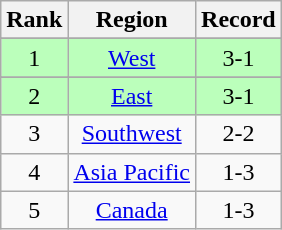<table class="wikitable">
<tr>
<th>Rank</th>
<th>Region</th>
<th>Record</th>
</tr>
<tr>
</tr>
<tr bgcolor=#bbffbb>
<td align=center>1</td>
<td align=center> <a href='#'>West</a></td>
<td align=center>3-1</td>
</tr>
<tr>
</tr>
<tr bgcolor=#bbffbb>
<td align=center>2</td>
<td align=center> <a href='#'>East</a></td>
<td align=center>3-1</td>
</tr>
<tr>
<td align=center>3</td>
<td align=center> <a href='#'>Southwest</a></td>
<td align=center>2-2</td>
</tr>
<tr>
<td align=center>4</td>
<td align=center> <a href='#'>Asia Pacific</a></td>
<td align=center>1-3</td>
</tr>
<tr>
<td align=center>5</td>
<td align=center> <a href='#'>Canada</a></td>
<td align=center>1-3</td>
</tr>
</table>
